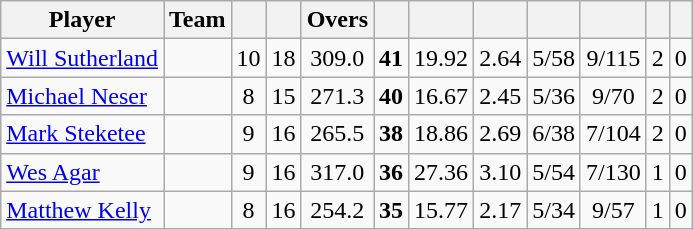<table class="wikitable sortable" style="text-align:center">
<tr>
<th class="unsortable">Player</th>
<th>Team</th>
<th></th>
<th></th>
<th>Overs</th>
<th></th>
<th></th>
<th></th>
<th></th>
<th></th>
<th></th>
<th></th>
</tr>
<tr>
<td style="text-align:left"><a href='#'>Will Sutherland</a></td>
<td style="text-align:left"></td>
<td>10</td>
<td>18</td>
<td>309.0</td>
<td><strong>41</strong></td>
<td>19.92</td>
<td>2.64</td>
<td>5/58</td>
<td>9/115</td>
<td>2</td>
<td>0</td>
</tr>
<tr>
<td style="text-align:left"><a href='#'>Michael Neser</a></td>
<td style="text-align:left"></td>
<td>8</td>
<td>15</td>
<td>271.3</td>
<td><strong>40</strong></td>
<td>16.67</td>
<td>2.45</td>
<td>5/36</td>
<td>9/70</td>
<td>2</td>
<td>0</td>
</tr>
<tr>
<td style="text-align:left"><a href='#'>Mark Steketee</a></td>
<td style="text-align:left"></td>
<td>9</td>
<td>16</td>
<td>265.5</td>
<td><strong>38</strong></td>
<td>18.86</td>
<td>2.69</td>
<td>6/38</td>
<td>7/104</td>
<td>2</td>
<td>0</td>
</tr>
<tr>
<td style="text-align:left"><a href='#'>Wes Agar</a></td>
<td style="text-align:left"></td>
<td>9</td>
<td>16</td>
<td>317.0</td>
<td><strong>36</strong></td>
<td>27.36</td>
<td>3.10</td>
<td>5/54</td>
<td>7/130</td>
<td>1</td>
<td>0</td>
</tr>
<tr>
<td style="text-align:left"><a href='#'>Matthew Kelly</a></td>
<td style="text-align:left"></td>
<td>8</td>
<td>16</td>
<td>254.2</td>
<td><strong>35</strong></td>
<td>15.77</td>
<td>2.17</td>
<td>5/34</td>
<td>9/57</td>
<td>1</td>
<td>0</td>
</tr>
</table>
